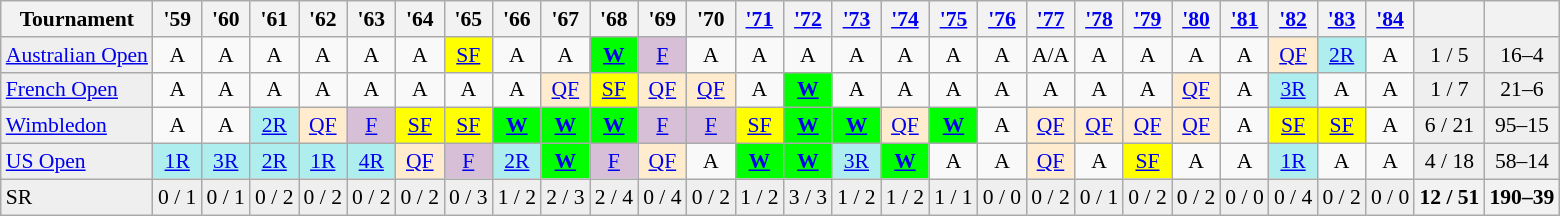<table class=wikitable style=text-align:center;font-size:90%>
<tr>
<th>Tournament</th>
<th>'59</th>
<th>'60</th>
<th>'61</th>
<th>'62</th>
<th>'63</th>
<th>'64</th>
<th>'65</th>
<th>'66</th>
<th>'67</th>
<th>'68</th>
<th>'69</th>
<th>'70</th>
<th><a href='#'>'71</a></th>
<th><a href='#'>'72</a></th>
<th><a href='#'>'73</a></th>
<th><a href='#'>'74</a></th>
<th><a href='#'>'75</a></th>
<th><a href='#'>'76</a></th>
<th><a href='#'>'77</a></th>
<th><a href='#'>'78</a></th>
<th><a href='#'>'79</a></th>
<th><a href='#'>'80</a></th>
<th><a href='#'>'81</a></th>
<th><a href='#'>'82</a></th>
<th><a href='#'>'83</a></th>
<th><a href='#'>'84</a></th>
<th></th>
<th></th>
</tr>
<tr>
<td style="text-align:left; background:#efefef;"><a href='#'>Australian Open</a></td>
<td>A</td>
<td>A</td>
<td>A</td>
<td>A</td>
<td>A</td>
<td>A</td>
<td style="background:yellow;"><a href='#'>SF</a></td>
<td>A</td>
<td>A</td>
<td bgcolor=lime><a href='#'><strong>W</strong></a></td>
<td style="background:thistle;"><a href='#'>F</a></td>
<td>A</td>
<td>A</td>
<td>A</td>
<td>A</td>
<td>A</td>
<td>A</td>
<td>A</td>
<td>A/A</td>
<td>A</td>
<td>A</td>
<td>A</td>
<td>A</td>
<td style="background:#ffebcd;"><a href='#'>QF</a></td>
<td style="background:#afeeee;"><a href='#'>2R</a></td>
<td>A</td>
<td style="background:#efefef;">1 / 5</td>
<td style="background:#efefef;">16–4</td>
</tr>
<tr>
<td style="text-align:left; background:#efefef;"><a href='#'>French Open</a></td>
<td>A</td>
<td>A</td>
<td>A</td>
<td>A</td>
<td>A</td>
<td>A</td>
<td>A</td>
<td>A</td>
<td style="background:#ffebcd;"><a href='#'>QF</a></td>
<td style="background:yellow;"><a href='#'>SF</a></td>
<td style="background:#ffebcd;"><a href='#'>QF</a></td>
<td style="background:#ffebcd;"><a href='#'>QF</a></td>
<td>A</td>
<td bgcolor=lime><a href='#'><strong>W</strong></a></td>
<td>A</td>
<td>A</td>
<td>A</td>
<td>A</td>
<td>A</td>
<td>A</td>
<td>A</td>
<td style="background:#ffebcd;"><a href='#'>QF</a></td>
<td>A</td>
<td style="background:#afeeee;"><a href='#'>3R</a></td>
<td>A</td>
<td>A</td>
<td style="background:#efefef;">1 / 7</td>
<td style="background:#efefef;">21–6</td>
</tr>
<tr>
<td style="text-align:left; background:#efefef;"><a href='#'>Wimbledon</a></td>
<td>A</td>
<td>A</td>
<td style="background:#afeeee;"><a href='#'>2R</a></td>
<td style="background:#ffebcd;"><a href='#'>QF</a></td>
<td style="background:thistle;"><a href='#'>F</a></td>
<td style="background:yellow;"><a href='#'>SF</a></td>
<td style="background:yellow;"><a href='#'>SF</a></td>
<td bgcolor=lime><a href='#'><strong>W</strong></a></td>
<td bgcolor=lime><a href='#'><strong>W</strong></a></td>
<td bgcolor=lime><a href='#'><strong>W</strong></a></td>
<td style="background:thistle;"><a href='#'>F</a></td>
<td style="background:thistle;"><a href='#'>F</a></td>
<td style="background:yellow;"><a href='#'>SF</a></td>
<td bgcolor=lime><a href='#'><strong>W</strong></a></td>
<td bgcolor=lime><a href='#'><strong>W</strong></a></td>
<td style="background:#ffebcd;"><a href='#'>QF</a></td>
<td bgcolor=lime><a href='#'><strong>W</strong></a></td>
<td>A</td>
<td style="background:#ffebcd;"><a href='#'>QF</a></td>
<td style="background:#ffebcd;"><a href='#'>QF</a></td>
<td style="background:#ffebcd;"><a href='#'>QF</a></td>
<td style="background:#ffebcd;"><a href='#'>QF</a></td>
<td>A</td>
<td style="background:yellow;"><a href='#'>SF</a></td>
<td style="background:yellow;"><a href='#'>SF</a></td>
<td>A</td>
<td style="background:#efefef;">6 / 21</td>
<td style="background:#efefef;">95–15</td>
</tr>
<tr>
<td style="text-align:left; background:#efefef;"><a href='#'>US Open</a></td>
<td style="background:#afeeee;"><a href='#'>1R</a></td>
<td style="background:#afeeee;"><a href='#'>3R</a></td>
<td style="background:#afeeee;"><a href='#'>2R</a></td>
<td style="background:#afeeee;"><a href='#'>1R</a></td>
<td style="background:#afeeee;"><a href='#'>4R</a></td>
<td style="background:#ffebcd;"><a href='#'>QF</a></td>
<td style="background:thistle;"><a href='#'>F</a></td>
<td style="background:#afeeee;"><a href='#'>2R</a></td>
<td bgcolor=lime><strong><a href='#'>W</a></strong></td>
<td style="background:thistle;"><a href='#'>F</a></td>
<td style="background:#ffebcd;"><a href='#'>QF</a></td>
<td>A</td>
<td bgcolor=lime><a href='#'><strong>W</strong></a></td>
<td bgcolor=lime><a href='#'><strong>W</strong></a></td>
<td style="background:#afeeee;"><a href='#'>3R</a></td>
<td bgcolor=lime><a href='#'><strong>W</strong></a></td>
<td>A</td>
<td>A</td>
<td style="background:#ffebcd;"><a href='#'>QF</a></td>
<td>A</td>
<td style="background:yellow;"><a href='#'>SF</a></td>
<td>A</td>
<td>A</td>
<td style="background:#afeeee;"><a href='#'>1R</a></td>
<td>A</td>
<td>A</td>
<td style="background:#efefef;">4 / 18</td>
<td style="background:#efefef;">58–14</td>
</tr>
<tr style="background:#efefef;">
<td style="text-align:left; ">SR</td>
<td>0 / 1</td>
<td>0 / 1</td>
<td>0 / 2</td>
<td>0 / 2</td>
<td>0 / 2</td>
<td>0 / 2</td>
<td>0 / 3</td>
<td>1 / 2</td>
<td>2 / 3</td>
<td>2 / 4</td>
<td>0 / 4</td>
<td>0 / 2</td>
<td>1 / 2</td>
<td>3 / 3</td>
<td>1 / 2</td>
<td>1 / 2</td>
<td>1 / 1</td>
<td>0 / 0</td>
<td>0 / 2</td>
<td>0 / 1</td>
<td>0 / 2</td>
<td>0 / 2</td>
<td>0 / 0</td>
<td>0 / 4</td>
<td>0 / 2</td>
<td>0 / 0</td>
<th>12 / 51</th>
<th>190–39</th>
</tr>
</table>
